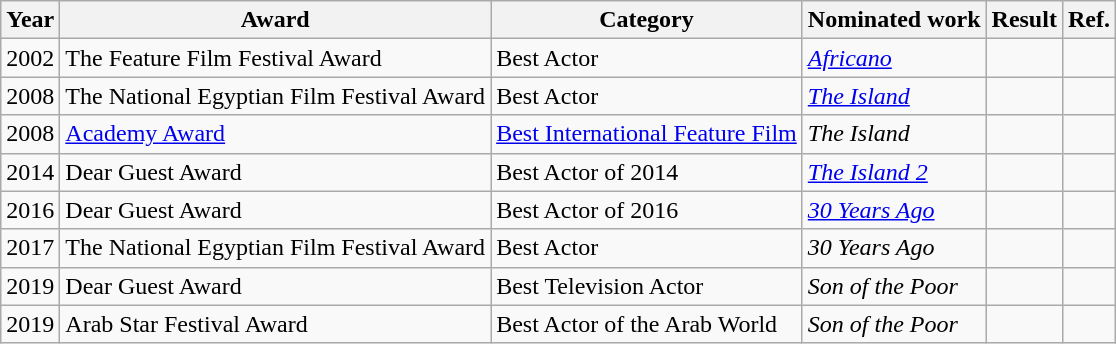<table class="wikitable">
<tr>
<th>Year</th>
<th>Award</th>
<th>Category</th>
<th>Nominated work</th>
<th>Result</th>
<th>Ref.</th>
</tr>
<tr>
<td>2002</td>
<td>The Feature Film Festival Award</td>
<td>Best Actor</td>
<td><em><a href='#'>Africano</a></em></td>
<td></td>
<td></td>
</tr>
<tr>
<td>2008</td>
<td>The National Egyptian Film Festival Award</td>
<td>Best Actor</td>
<td><em><a href='#'>The Island</a></em></td>
<td></td>
<td></td>
</tr>
<tr>
<td>2008</td>
<td><a href='#'>Academy Award</a></td>
<td><a href='#'>Best International Feature Film</a></td>
<td><em>The Island</em></td>
<td></td>
<td></td>
</tr>
<tr>
<td>2014</td>
<td>Dear Guest Award</td>
<td>Best Actor of 2014</td>
<td><em><a href='#'>The Island 2</a></em></td>
<td></td>
<td></td>
</tr>
<tr>
<td>2016</td>
<td>Dear Guest Award</td>
<td>Best Actor of 2016</td>
<td><em><a href='#'>30 Years Ago</a></em></td>
<td></td>
<td></td>
</tr>
<tr>
<td>2017</td>
<td>The National Egyptian Film Festival Award</td>
<td>Best Actor</td>
<td><em>30 Years Ago</em></td>
<td></td>
<td></td>
</tr>
<tr>
<td>2019</td>
<td>Dear Guest Award</td>
<td>Best Television Actor</td>
<td><em>Son of the Poor</em></td>
<td></td>
<td></td>
</tr>
<tr>
<td>2019</td>
<td>Arab Star Festival Award</td>
<td>Best Actor of the Arab World</td>
<td><em>Son of the Poor</em></td>
<td></td>
<td></td>
</tr>
</table>
